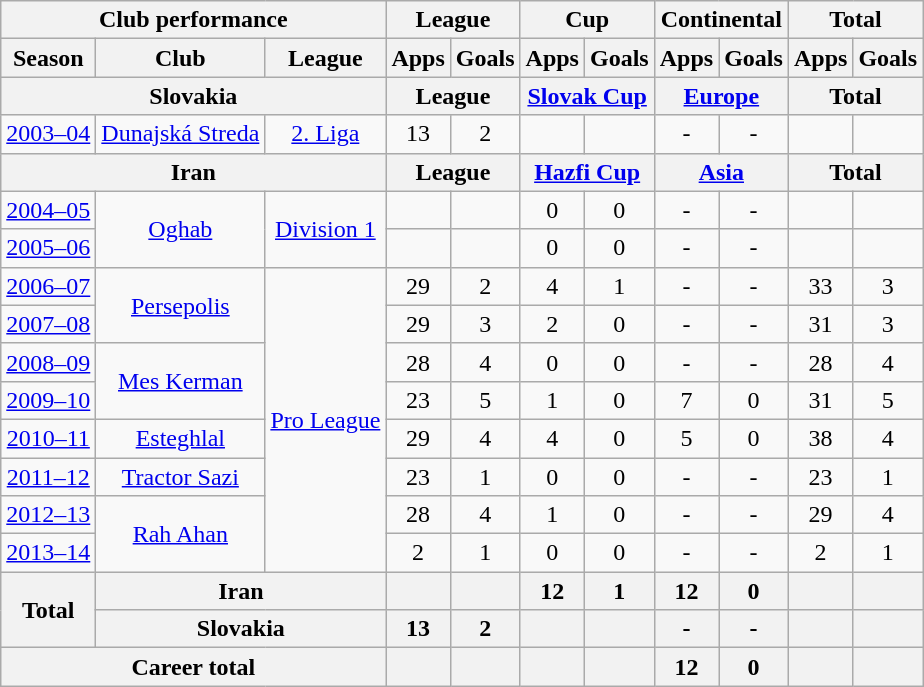<table class="wikitable" style="text-align:center">
<tr>
<th colspan=3>Club performance</th>
<th colspan=2>League</th>
<th colspan=2>Cup</th>
<th colspan=2>Continental</th>
<th colspan=2>Total</th>
</tr>
<tr>
<th>Season</th>
<th>Club</th>
<th>League</th>
<th>Apps</th>
<th>Goals</th>
<th>Apps</th>
<th>Goals</th>
<th>Apps</th>
<th>Goals</th>
<th>Apps</th>
<th>Goals</th>
</tr>
<tr>
<th colspan=3>Slovakia</th>
<th colspan=2>League</th>
<th colspan=2><a href='#'>Slovak Cup</a></th>
<th colspan=2><a href='#'>Europe</a></th>
<th colspan=2>Total</th>
</tr>
<tr>
<td><a href='#'>2003–04</a></td>
<td rowspan="1"><a href='#'>Dunajská Streda</a></td>
<td rowspan="1"><a href='#'>2. Liga</a></td>
<td>13</td>
<td>2</td>
<td></td>
<td></td>
<td>-</td>
<td>-</td>
<td></td>
<td></td>
</tr>
<tr>
<th colspan=3>Iran</th>
<th colspan=2>League</th>
<th colspan=2><a href='#'>Hazfi Cup</a></th>
<th colspan=2><a href='#'>Asia</a></th>
<th colspan=2>Total</th>
</tr>
<tr>
<td><a href='#'>2004–05</a></td>
<td rowspan="2"><a href='#'>Oghab</a></td>
<td rowspan="2"><a href='#'>Division 1</a></td>
<td></td>
<td></td>
<td>0</td>
<td>0</td>
<td>-</td>
<td>-</td>
<td></td>
<td></td>
</tr>
<tr>
<td><a href='#'>2005–06</a></td>
<td></td>
<td></td>
<td>0</td>
<td>0</td>
<td>-</td>
<td>-</td>
<td></td>
<td></td>
</tr>
<tr>
<td><a href='#'>2006–07</a></td>
<td rowspan="2"><a href='#'>Persepolis</a></td>
<td rowspan="8"><a href='#'>Pro League</a></td>
<td>29</td>
<td>2</td>
<td>4</td>
<td>1</td>
<td>-</td>
<td>-</td>
<td>33</td>
<td>3</td>
</tr>
<tr>
<td><a href='#'>2007–08</a></td>
<td>29</td>
<td>3</td>
<td>2</td>
<td>0</td>
<td>-</td>
<td>-</td>
<td>31</td>
<td>3</td>
</tr>
<tr>
<td><a href='#'>2008–09</a></td>
<td rowspan="2"><a href='#'>Mes Kerman</a></td>
<td>28</td>
<td>4</td>
<td>0</td>
<td>0</td>
<td>-</td>
<td>-</td>
<td>28</td>
<td>4</td>
</tr>
<tr>
<td><a href='#'>2009–10</a></td>
<td>23</td>
<td>5</td>
<td>1</td>
<td>0</td>
<td>7</td>
<td>0</td>
<td>31</td>
<td>5</td>
</tr>
<tr>
<td><a href='#'>2010–11</a></td>
<td rowspan="1"><a href='#'>Esteghlal</a></td>
<td>29</td>
<td>4</td>
<td>4</td>
<td>0</td>
<td>5</td>
<td>0</td>
<td>38</td>
<td>4</td>
</tr>
<tr>
<td><a href='#'>2011–12</a></td>
<td rowspan="1"><a href='#'>Tractor Sazi</a></td>
<td>23</td>
<td>1</td>
<td>0</td>
<td>0</td>
<td>-</td>
<td>-</td>
<td>23</td>
<td>1</td>
</tr>
<tr>
<td><a href='#'>2012–13</a></td>
<td rowspan="2"><a href='#'>Rah Ahan</a></td>
<td>28</td>
<td>4</td>
<td>1</td>
<td>0</td>
<td>-</td>
<td>-</td>
<td>29</td>
<td>4</td>
</tr>
<tr>
<td><a href='#'>2013–14</a></td>
<td>2</td>
<td>1</td>
<td>0</td>
<td>0</td>
<td>-</td>
<td>-</td>
<td>2</td>
<td>1</td>
</tr>
<tr>
<th rowspan=2>Total</th>
<th colspan=2>Iran</th>
<th></th>
<th></th>
<th>12</th>
<th>1</th>
<th>12</th>
<th>0</th>
<th></th>
<th></th>
</tr>
<tr>
<th colspan=2>Slovakia</th>
<th>13</th>
<th>2</th>
<th></th>
<th></th>
<th>-</th>
<th>-</th>
<th></th>
<th></th>
</tr>
<tr>
<th colspan=3>Career total</th>
<th></th>
<th></th>
<th></th>
<th></th>
<th>12</th>
<th>0</th>
<th></th>
<th></th>
</tr>
</table>
